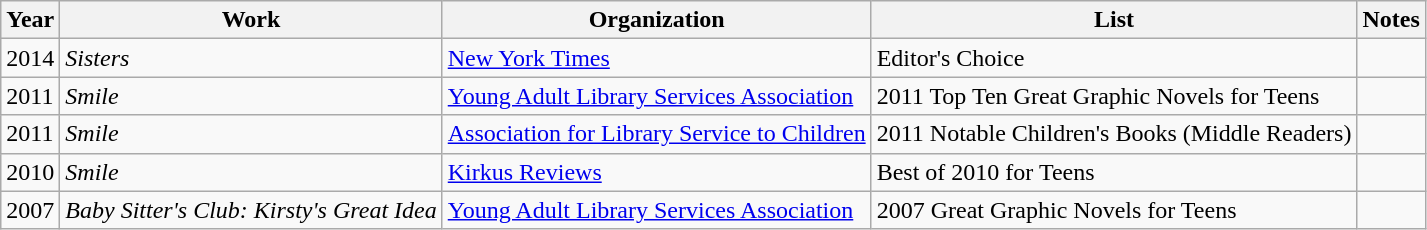<table class="wikitable">
<tr>
<th>Year</th>
<th>Work</th>
<th>Organization</th>
<th>List</th>
<th>Notes</th>
</tr>
<tr>
<td>2014</td>
<td><em>Sisters</em></td>
<td><a href='#'>New York Times</a></td>
<td>Editor's Choice</td>
<td></td>
</tr>
<tr>
<td>2011</td>
<td><em>Smile</em></td>
<td><a href='#'>Young Adult Library Services Association</a></td>
<td>2011 Top Ten Great Graphic Novels for Teens</td>
<td></td>
</tr>
<tr>
<td>2011</td>
<td><em>Smile</em></td>
<td><a href='#'>Association for Library Service to Children</a></td>
<td>2011 Notable Children's Books (Middle Readers)</td>
<td></td>
</tr>
<tr>
<td>2010</td>
<td><em>Smile</em></td>
<td><a href='#'>Kirkus Reviews</a></td>
<td>Best of 2010 for Teens</td>
<td></td>
</tr>
<tr>
<td>2007</td>
<td><em>Baby Sitter's Club: Kirsty's Great Idea</em></td>
<td><a href='#'>Young Adult Library Services Association</a></td>
<td>2007 Great Graphic Novels for Teens</td>
<td></td>
</tr>
</table>
